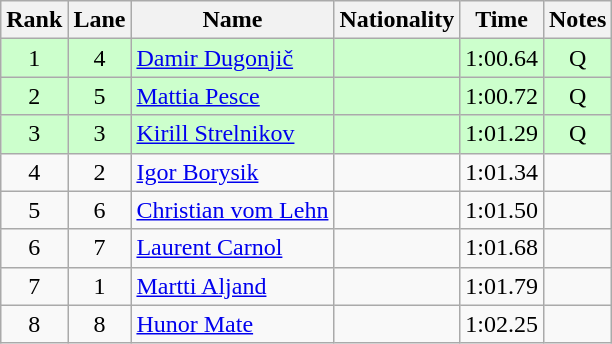<table class="wikitable sortable" style="text-align:center">
<tr>
<th>Rank</th>
<th>Lane</th>
<th>Name</th>
<th>Nationality</th>
<th>Time</th>
<th>Notes</th>
</tr>
<tr bgcolor=ccffcc>
<td>1</td>
<td>4</td>
<td align=left><a href='#'>Damir Dugonjič</a></td>
<td align=left></td>
<td>1:00.64</td>
<td>Q</td>
</tr>
<tr bgcolor=ccffcc>
<td>2</td>
<td>5</td>
<td align=left><a href='#'>Mattia Pesce</a></td>
<td align=left></td>
<td>1:00.72</td>
<td>Q</td>
</tr>
<tr bgcolor=ccffcc>
<td>3</td>
<td>3</td>
<td align=left><a href='#'>Kirill Strelnikov</a></td>
<td align=left></td>
<td>1:01.29</td>
<td>Q</td>
</tr>
<tr>
<td>4</td>
<td>2</td>
<td align=left><a href='#'>Igor Borysik</a></td>
<td align=left></td>
<td>1:01.34</td>
<td></td>
</tr>
<tr>
<td>5</td>
<td>6</td>
<td align=left><a href='#'>Christian vom Lehn</a></td>
<td align=left></td>
<td>1:01.50</td>
<td></td>
</tr>
<tr>
<td>6</td>
<td>7</td>
<td align=left><a href='#'>Laurent Carnol</a></td>
<td align=left></td>
<td>1:01.68</td>
<td></td>
</tr>
<tr>
<td>7</td>
<td>1</td>
<td align=left><a href='#'>Martti Aljand</a></td>
<td align=left></td>
<td>1:01.79</td>
<td></td>
</tr>
<tr>
<td>8</td>
<td>8</td>
<td align=left><a href='#'>Hunor Mate</a></td>
<td align=left></td>
<td>1:02.25</td>
<td></td>
</tr>
</table>
